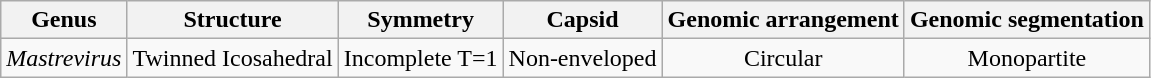<table class="wikitable sortable" style="text-align:center">
<tr>
<th>Genus</th>
<th>Structure</th>
<th>Symmetry</th>
<th>Capsid</th>
<th>Genomic arrangement</th>
<th>Genomic segmentation</th>
</tr>
<tr>
<td><em>Mastrevirus</em></td>
<td>Twinned Icosahedral</td>
<td>Incomplete T=1</td>
<td>Non-enveloped</td>
<td>Circular</td>
<td>Monopartite</td>
</tr>
</table>
